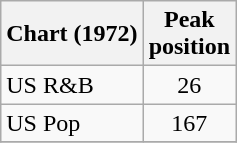<table class="wikitable">
<tr>
<th>Chart (1972)</th>
<th>Peak<br>position</th>
</tr>
<tr>
<td>US R&B</td>
<td align="center">26</td>
</tr>
<tr>
<td>US Pop</td>
<td align="center">167</td>
</tr>
<tr>
</tr>
</table>
